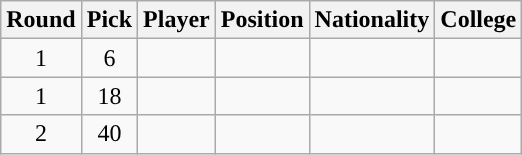<table class="wikitable sortable sortable"ier>
<tr>
<th>Round</th>
<th>Pick</th>
<th>Player</th>
<th>Position</th>
<th>Nationality</th>
<th>College</th>
</tr>
<tr style="text-align: center">
<td>1</td>
<td>6</td>
<td></td>
<td></td>
<td></td>
<td></td>
</tr>
<tr style="text-align: center">
<td>1</td>
<td>18</td>
<td></td>
<td></td>
<td></td>
<td></td>
</tr>
<tr style="text-align: center">
<td>2</td>
<td>40</td>
<td></td>
<td></td>
<td></td>
<td></td>
</tr>
</table>
